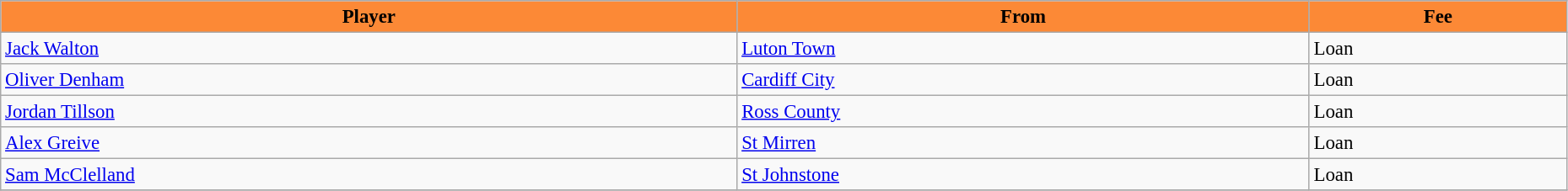<table class="wikitable" style="text-align:left; font-size:95%;width:98%;">
<tr>
<th style="background:#FC8936; color:black;">Player</th>
<th style="background:#FC8936; color:black;">From</th>
<th style="background:#FC8936; color:black;">Fee</th>
</tr>
<tr>
<td> <a href='#'>Jack Walton</a></td>
<td> <a href='#'>Luton Town</a></td>
<td>Loan</td>
</tr>
<tr>
<td> <a href='#'>Oliver Denham</a></td>
<td> <a href='#'>Cardiff City</a></td>
<td>Loan</td>
</tr>
<tr>
<td> <a href='#'>Jordan Tillson</a></td>
<td> <a href='#'>Ross County</a></td>
<td>Loan</td>
</tr>
<tr>
<td> <a href='#'>Alex Greive</a></td>
<td> <a href='#'>St Mirren</a></td>
<td>Loan</td>
</tr>
<tr>
<td> <a href='#'>Sam McClelland</a></td>
<td> <a href='#'>St Johnstone</a></td>
<td>Loan</td>
</tr>
<tr>
</tr>
</table>
